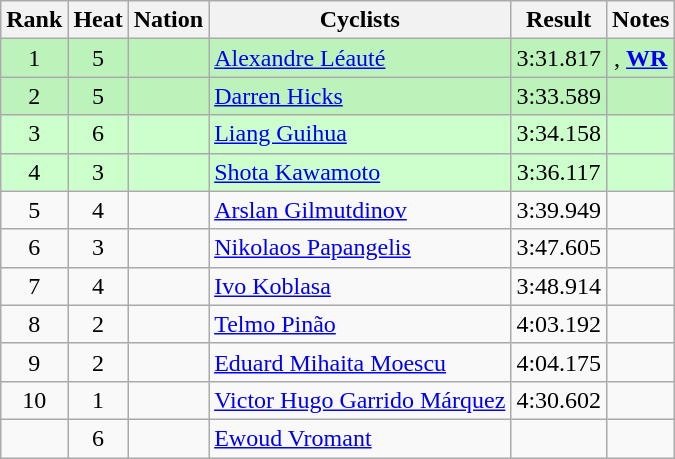<table class="wikitable sortable" style="text-align:center;">
<tr>
<th>Rank</th>
<th>Heat</th>
<th>Nation</th>
<th class="unsortable">Cyclists</th>
<th>Result</th>
<th class="unsortable">Notes</th>
</tr>
<tr bgcolor=bbf3bb>
<td>1</td>
<td>5</td>
<td align=left></td>
<td align=left><a href='#'>Alexandre Léauté</a></td>
<td>3:31.817</td>
<td>, <strong><a href='#'>WR</a></strong></td>
</tr>
<tr bgcolor=bbf3bb>
<td>2</td>
<td>5</td>
<td align=left></td>
<td align=left><a href='#'>Darren Hicks</a></td>
<td>3:33.589</td>
<td></td>
</tr>
<tr bgcolor=ccffcc>
<td>3</td>
<td>6</td>
<td align=left></td>
<td align=left><a href='#'>Liang Guihua</a></td>
<td>3:34.158</td>
<td></td>
</tr>
<tr bgcolor=ccffcc>
<td>4</td>
<td>3</td>
<td align=left></td>
<td align=left><a href='#'>Shota Kawamoto</a></td>
<td>3:36.117</td>
<td></td>
</tr>
<tr>
<td>5</td>
<td>4</td>
<td align=left></td>
<td align=left><a href='#'>Arslan Gilmutdinov</a></td>
<td>3:39.949</td>
<td></td>
</tr>
<tr>
<td>6</td>
<td>3</td>
<td align=left></td>
<td align=left><a href='#'>Nikolaos Papangelis</a></td>
<td>3:47.605</td>
<td></td>
</tr>
<tr>
<td>7</td>
<td>4</td>
<td align=left></td>
<td align=left><a href='#'>Ivo Koblasa</a></td>
<td>3:48.914</td>
<td></td>
</tr>
<tr>
<td>8</td>
<td>2</td>
<td align=left></td>
<td align=left><a href='#'>Telmo Pinão</a></td>
<td>4:03.192</td>
<td></td>
</tr>
<tr>
<td>9</td>
<td>2</td>
<td align=left></td>
<td align=left><a href='#'>Eduard Mihaita Moescu</a></td>
<td>4:04.175</td>
<td></td>
</tr>
<tr>
<td>10</td>
<td>1</td>
<td align=left></td>
<td align=left><a href='#'>Victor Hugo Garrido Márquez</a></td>
<td>4:30.602</td>
<td></td>
</tr>
<tr>
<td></td>
<td>6</td>
<td align=left></td>
<td align=left><a href='#'>Ewoud Vromant</a></td>
<td></td>
<td></td>
</tr>
</table>
